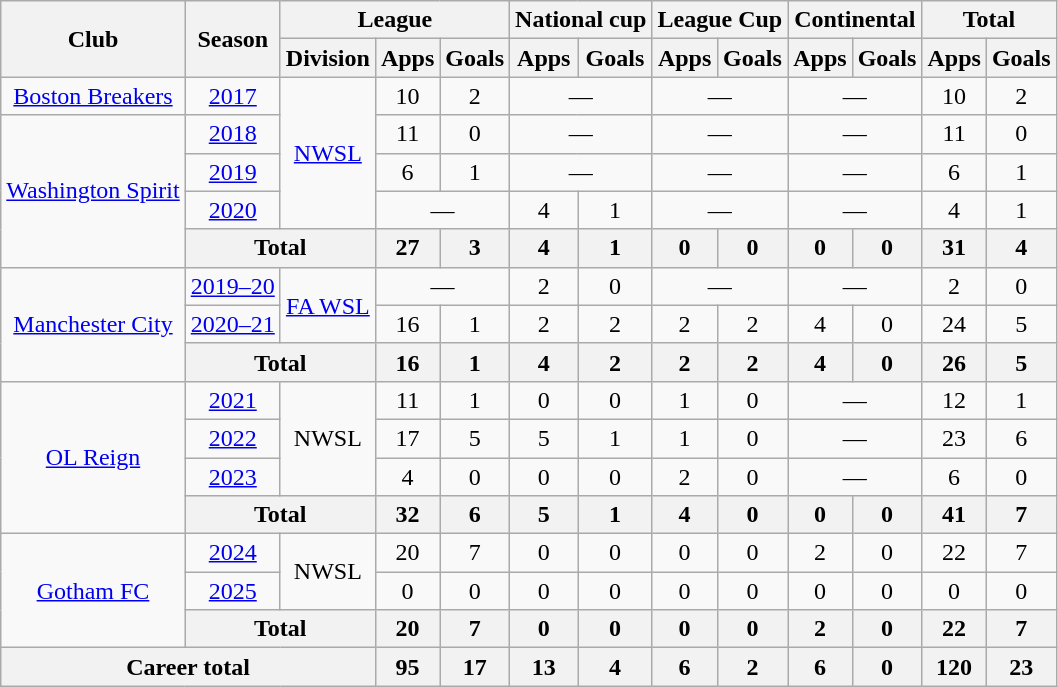<table class="wikitable" style="text-align:center">
<tr>
<th rowspan="2">Club</th>
<th rowspan="2">Season</th>
<th colspan="3">League</th>
<th colspan="2">National cup</th>
<th colspan="2">League Cup</th>
<th colspan="2">Continental</th>
<th colspan="2">Total</th>
</tr>
<tr>
<th>Division</th>
<th>Apps</th>
<th>Goals</th>
<th>Apps</th>
<th>Goals</th>
<th>Apps</th>
<th>Goals</th>
<th>Apps</th>
<th>Goals</th>
<th>Apps</th>
<th>Goals</th>
</tr>
<tr>
<td><a href='#'>Boston Breakers</a></td>
<td><a href='#'>2017</a></td>
<td rowspan="4"><a href='#'>NWSL</a></td>
<td>10</td>
<td>2</td>
<td colspan="2">—</td>
<td colspan="2">—</td>
<td colspan="2">—</td>
<td>10</td>
<td>2</td>
</tr>
<tr>
<td rowspan="4"><a href='#'>Washington Spirit</a></td>
<td><a href='#'>2018</a></td>
<td>11</td>
<td>0</td>
<td colspan="2">—</td>
<td colspan="2">—</td>
<td colspan="2">—</td>
<td>11</td>
<td>0</td>
</tr>
<tr>
<td><a href='#'>2019</a></td>
<td>6</td>
<td>1</td>
<td colspan="2">—</td>
<td colspan="2">—</td>
<td colspan="2">—</td>
<td>6</td>
<td>1</td>
</tr>
<tr>
<td><a href='#'>2020</a></td>
<td colspan="2">—</td>
<td>4</td>
<td>1</td>
<td colspan="2">—</td>
<td colspan="2">—</td>
<td>4</td>
<td>1</td>
</tr>
<tr>
<th colspan="2">Total</th>
<th>27</th>
<th>3</th>
<th>4</th>
<th>1</th>
<th>0</th>
<th>0</th>
<th>0</th>
<th>0</th>
<th>31</th>
<th>4</th>
</tr>
<tr>
<td rowspan="3"><a href='#'>Manchester City</a></td>
<td><a href='#'>2019–20</a></td>
<td rowspan="2"><a href='#'>FA WSL</a></td>
<td colspan="2">—</td>
<td>2</td>
<td>0</td>
<td colspan="2">—</td>
<td colspan="2">—</td>
<td>2</td>
<td>0</td>
</tr>
<tr>
<td><a href='#'>2020–21</a></td>
<td>16</td>
<td>1</td>
<td>2</td>
<td>2</td>
<td>2</td>
<td>2</td>
<td>4</td>
<td>0</td>
<td>24</td>
<td>5</td>
</tr>
<tr>
<th colspan="2">Total</th>
<th>16</th>
<th>1</th>
<th>4</th>
<th>2</th>
<th>2</th>
<th>2</th>
<th>4</th>
<th>0</th>
<th>26</th>
<th>5</th>
</tr>
<tr>
<td rowspan="4"><a href='#'>OL Reign</a></td>
<td><a href='#'>2021</a></td>
<td rowspan="3">NWSL</td>
<td>11</td>
<td>1</td>
<td>0</td>
<td>0</td>
<td>1</td>
<td>0</td>
<td colspan="2">—</td>
<td>12</td>
<td>1</td>
</tr>
<tr>
<td><a href='#'>2022</a></td>
<td>17</td>
<td>5</td>
<td>5</td>
<td>1</td>
<td>1</td>
<td>0</td>
<td colspan="2">—</td>
<td>23</td>
<td>6</td>
</tr>
<tr>
<td><a href='#'>2023</a></td>
<td>4</td>
<td>0</td>
<td>0</td>
<td>0</td>
<td>2</td>
<td>0</td>
<td colspan="2">—</td>
<td>6</td>
<td>0</td>
</tr>
<tr>
<th colspan="2">Total</th>
<th>32</th>
<th>6</th>
<th>5</th>
<th>1</th>
<th>4</th>
<th>0</th>
<th>0</th>
<th>0</th>
<th>41</th>
<th>7</th>
</tr>
<tr>
<td rowspan="3"><a href='#'>Gotham FC</a></td>
<td><a href='#'>2024</a></td>
<td rowspan="2">NWSL</td>
<td>20</td>
<td>7</td>
<td>0</td>
<td>0</td>
<td>0</td>
<td>0</td>
<td>2</td>
<td>0</td>
<td>22</td>
<td>7</td>
</tr>
<tr>
<td><a href='#'>2025</a></td>
<td>0</td>
<td>0</td>
<td>0</td>
<td>0</td>
<td>0</td>
<td>0</td>
<td>0</td>
<td>0</td>
<td>0</td>
<td>0</td>
</tr>
<tr>
<th colspan="2">Total</th>
<th>20</th>
<th>7</th>
<th>0</th>
<th>0</th>
<th>0</th>
<th>0</th>
<th>2</th>
<th>0</th>
<th>22</th>
<th>7</th>
</tr>
<tr>
<th colspan="3">Career total</th>
<th>95</th>
<th>17</th>
<th>13</th>
<th>4</th>
<th>6</th>
<th>2</th>
<th>6</th>
<th>0</th>
<th>120</th>
<th>23</th>
</tr>
</table>
